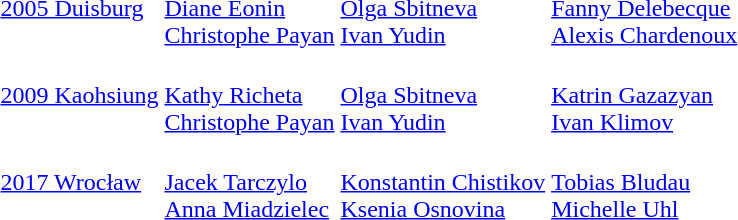<table>
<tr>
<td><a href='#'>2005 Duisburg</a></td>
<td><br><a href='#'>Diane Eonin</a><br><a href='#'>Christophe Payan</a></td>
<td><br><a href='#'>Olga Sbitneva</a><br><a href='#'>Ivan Yudin</a></td>
<td><br><a href='#'>Fanny Delebecque</a><br><a href='#'>Alexis Chardenoux</a></td>
</tr>
<tr>
<td><a href='#'>2009 Kaohsiung</a></td>
<td><br><a href='#'>Kathy Richeta</a><br><a href='#'>Christophe Payan</a></td>
<td><br><a href='#'>Olga Sbitneva</a><br><a href='#'>Ivan Yudin</a></td>
<td><br><a href='#'>Katrin Gazazyan</a><br><a href='#'>Ivan Klimov</a></td>
</tr>
<tr>
<td><a href='#'>2017 Wrocław</a></td>
<td><br><a href='#'>Jacek Tarczylo</a><br><a href='#'>Anna Miadzielec</a></td>
<td><br><a href='#'>Konstantin Chistikov</a><br><a href='#'>Ksenia Osnovina</a></td>
<td><br><a href='#'>Tobias Bludau</a><br><a href='#'>Michelle Uhl</a></td>
</tr>
</table>
